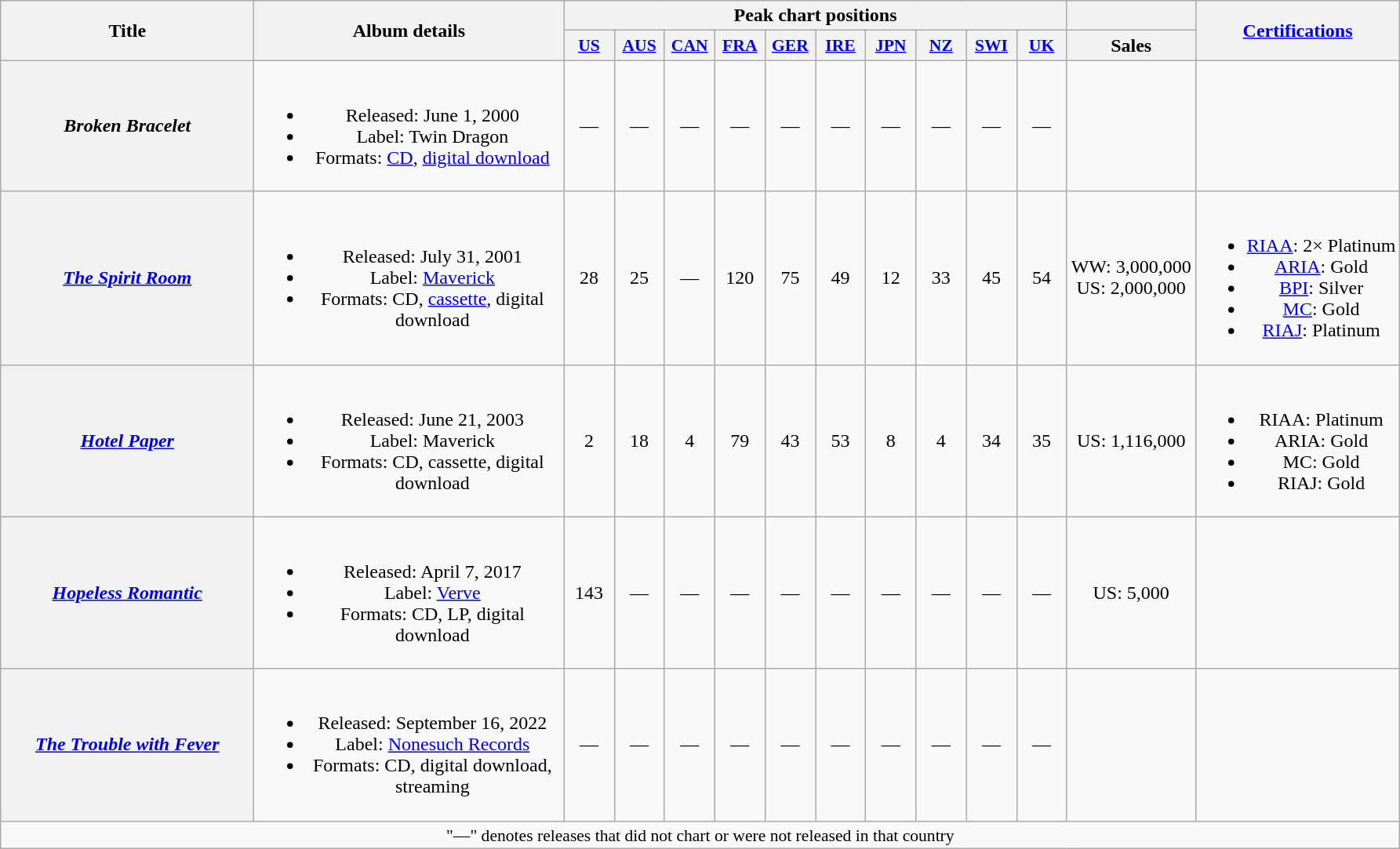<table class="wikitable plainrowheaders" style="text-align:center;">
<tr>
<th scope="col" rowspan="2" style="width:13em;">Title</th>
<th scope="col" rowspan="2" style="width:16em;">Album details</th>
<th scope="col" colspan="10">Peak chart positions</th>
<th></th>
<th rowspan="2" scope="col" style="width:19m;"><a href='#'>Certifications</a></th>
</tr>
<tr>
<th scope="col" style="width:2.5em;font-size:90%;"><a href='#'>US</a><br></th>
<th scope="col" style="width:2.5em;font-size:90%;"><a href='#'>AUS</a><br></th>
<th scope="col" style="width:2.5em;font-size:90%;"><a href='#'>CAN</a><br></th>
<th scope="col" style="width:2.5em;font-size:90%;"><a href='#'>FRA</a><br></th>
<th scope="col" style="width:2.5em;font-size:90%;"><a href='#'>GER</a><br></th>
<th scope="col" style="width:2.5em;font-size:90%;"><a href='#'>IRE</a><br></th>
<th scope="col" style="width:2.5em;font-size:90%;"><a href='#'>JPN</a><br></th>
<th scope="col" style="width:2.5em;font-size:90%;"><a href='#'>NZ</a><br></th>
<th scope="col" style="width:2.5em;font-size:90%;"><a href='#'>SWI</a><br></th>
<th scope="col" style="width:2.5em;font-size:90%;"><a href='#'>UK</a><br></th>
<th>Sales</th>
</tr>
<tr>
<th scope="row"><em>Broken Bracelet</em></th>
<td><br><ul><li>Released: June 1, 2000</li><li>Label: Twin Dragon</li><li>Formats: <a href='#'>CD</a>, <a href='#'>digital download</a></li></ul></td>
<td>—</td>
<td>—</td>
<td>—</td>
<td>—</td>
<td>—</td>
<td>—</td>
<td>—</td>
<td>—</td>
<td>—</td>
<td>—</td>
<td></td>
<td></td>
</tr>
<tr>
<th scope="row"><em><a href='#'>The Spirit Room</a></em></th>
<td><br><ul><li>Released: July 31, 2001</li><li>Label: <a href='#'>Maverick</a></li><li>Formats: CD, <a href='#'>cassette</a>, digital download</li></ul></td>
<td>28</td>
<td>25</td>
<td>—</td>
<td>120</td>
<td>75</td>
<td>49</td>
<td>12</td>
<td>33</td>
<td>45</td>
<td>54</td>
<td>WW: 3,000,000<br>US: 2,000,000</td>
<td><br><ul><li><a href='#'>RIAA</a>: 2× Platinum</li><li><a href='#'>ARIA</a>: Gold</li><li><a href='#'>BPI</a>: Silver</li><li><a href='#'>MC</a>: Gold</li><li><a href='#'>RIAJ</a>: Platinum</li></ul></td>
</tr>
<tr>
<th scope="row"><em><a href='#'>Hotel Paper</a></em></th>
<td><br><ul><li>Released: June 21, 2003</li><li>Label: Maverick</li><li>Formats: CD, cassette, digital download</li></ul></td>
<td>2</td>
<td>18</td>
<td>4</td>
<td>79</td>
<td>43</td>
<td>53</td>
<td>8</td>
<td>4</td>
<td>34</td>
<td>35</td>
<td>US: 1,116,000</td>
<td><br><ul><li>RIAA: Platinum</li><li>ARIA: Gold</li><li>MC: Gold</li><li>RIAJ: Gold</li></ul></td>
</tr>
<tr>
<th scope="row"><em><a href='#'>Hopeless Romantic</a></em></th>
<td><br><ul><li>Released: April 7, 2017</li><li>Label: <a href='#'>Verve</a></li><li>Formats: CD, LP, digital download</li></ul></td>
<td>143</td>
<td>—</td>
<td>—</td>
<td>—</td>
<td>—</td>
<td>—</td>
<td>—</td>
<td>—</td>
<td>—</td>
<td>—</td>
<td>US: 5,000</td>
<td></td>
</tr>
<tr>
<th scope="row"><em><a href='#'>The Trouble with Fever</a></em></th>
<td><br><ul><li>Released: September 16, 2022</li><li>Label: <a href='#'>Nonesuch Records</a></li><li>Formats: CD, digital download, streaming</li></ul></td>
<td>—</td>
<td>—</td>
<td>—</td>
<td>—</td>
<td>—</td>
<td>—</td>
<td>—</td>
<td>—</td>
<td>—</td>
<td>—</td>
<td></td>
<td></td>
</tr>
<tr>
<td colspan="16" style="font-size:90%;">"—" denotes releases that did not chart or were not released in that country</td>
</tr>
</table>
